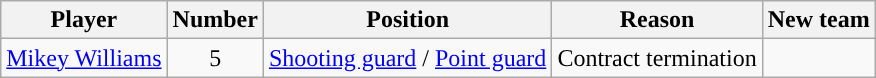<table class="wikitable sortable sortable">
<tr>
<th>Player</th>
<th>Number</th>
<th>Position</th>
<th>Reason</th>
<th>New team</th>
</tr>
<tr style="text-align: center">
<td><a href='#'>Mikey Williams</a></td>
<td>5</td>
<td><a href='#'>Shooting guard</a> / <a href='#'>Point guard</a></td>
<td>Contract termination</td>
<td></td>
</tr>
</table>
